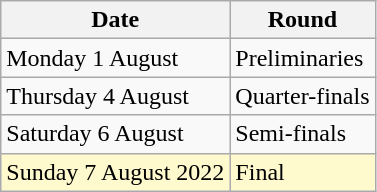<table class="wikitable">
<tr>
<th>Date</th>
<th>Round</th>
</tr>
<tr>
<td>Monday 1 August</td>
<td>Preliminaries</td>
</tr>
<tr>
<td>Thursday 4 August</td>
<td>Quarter-finals</td>
</tr>
<tr>
<td>Saturday 6 August</td>
<td>Semi-finals</td>
</tr>
<tr>
<td style=background:lemonchiffon>Sunday 7 August 2022</td>
<td style=background:lemonchiffon>Final</td>
</tr>
</table>
